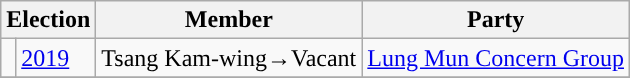<table class="wikitable">
<tr>
<th colspan="2">Election</th>
<th>Member</th>
<th>Party</th>
</tr>
<tr>
<td style="color:inherit;background:"></td>
<td><a href='#'>2019</a></td>
<td>Tsang Kam-wing→Vacant</td>
<td><a href='#'>Lung Mun Concern Group</a></td>
</tr>
<tr>
</tr>
</table>
